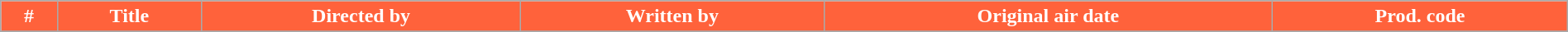<table class="wikitable plainrowheaders" width="100%" style="margin-right: 0;">
<tr>
<th style="background-color: #FF623B; color: #FFF;">#</th>
<th style="background-color: #FF623B; color: #FFF;">Title</th>
<th style="background-color: #FF623B; color: #FFF;">Directed by</th>
<th style="background-color: #FF623B; color: #FFF;">Written by</th>
<th style="background-color: #FF623B; color: #FFF;">Original air date</th>
<th style="background-color: #FF623B; color: #FFF;">Prod. code</th>
</tr>
<tr>
</tr>
</table>
